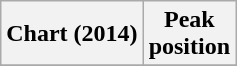<table class="wikitable sortable plainrowheaders">
<tr>
<th>Chart (2014)</th>
<th>Peak<br>position</th>
</tr>
<tr>
</tr>
</table>
